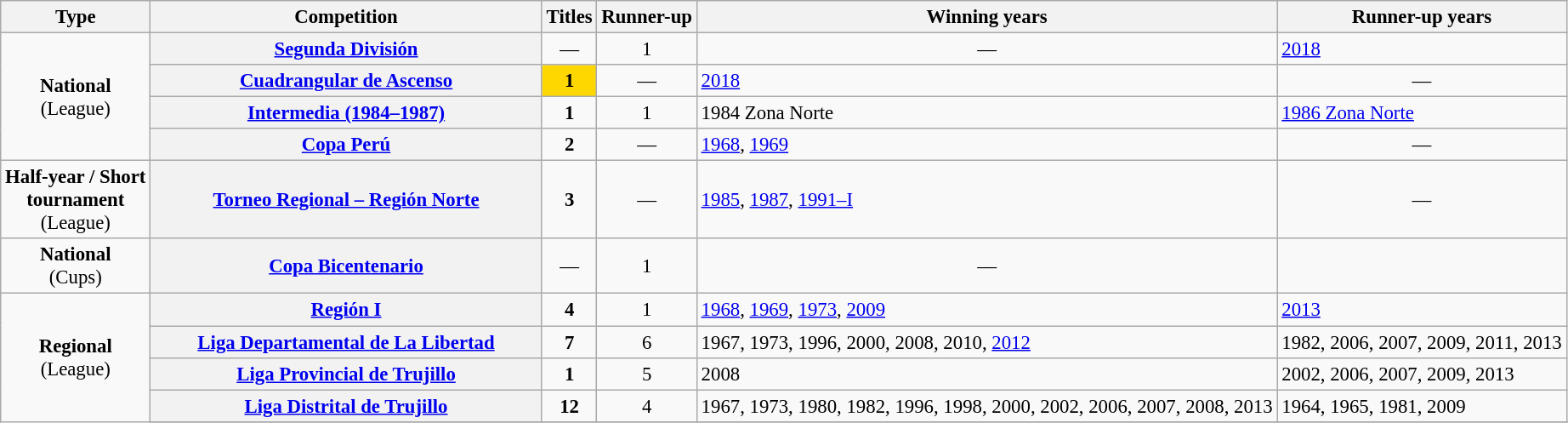<table class="wikitable plainrowheaders" style="font-size:95%; text-align:center;">
<tr>
<th>Type</th>
<th width=300px>Competition</th>
<th>Titles</th>
<th>Runner-up</th>
<th>Winning years</th>
<th>Runner-up years</th>
</tr>
<tr>
<td rowspan=4><strong>National</strong><br>(League)</td>
<th scope=col><a href='#'>Segunda División</a></th>
<td style="text-align:center;">—</td>
<td>1</td>
<td style="text-align:center;">—</td>
<td align="left"><a href='#'>2018</a></td>
</tr>
<tr>
<th scope=col><a href='#'>Cuadrangular de Ascenso</a></th>
<td bgcolor="gold"><strong>1</strong></td>
<td style="text-align:center;">—</td>
<td align="left"><a href='#'>2018</a></td>
<td style="text-align:center;">—</td>
</tr>
<tr>
<th scope=col><a href='#'>Intermedia (1984–1987)</a></th>
<td><strong>1</strong></td>
<td>1</td>
<td align="left">1984 Zona Norte</td>
<td align="left"><a href='#'>1986 Zona Norte</a></td>
</tr>
<tr>
<th scope=col><a href='#'>Copa Perú</a></th>
<td><strong>2</strong></td>
<td style="text-align:center;">—</td>
<td align="left"><a href='#'>1968</a>, <a href='#'>1969</a></td>
<td style="text-align:center;">—</td>
</tr>
<tr>
<td rowspan=1><strong>Half-year / Short<br>tournament</strong><br>(League)</td>
<th scope=col><a href='#'>Torneo Regional – Región Norte</a></th>
<td><strong>3</strong></td>
<td style="text-align:center;">—</td>
<td align="left"><a href='#'>1985</a>, <a href='#'>1987</a>, <a href='#'>1991–I</a></td>
<td style="text-align:center;">—</td>
</tr>
<tr>
<td rowspan="1"><strong>National</strong><br>(Cups)</td>
<th scope="col"><a href='#'>Copa Bicentenario</a></th>
<td style="text-align:center;">—</td>
<td>1</td>
<td style="text-align:center;">—</td>
<td></td>
</tr>
<tr>
<td rowspan=5><strong>Regional</strong><br>(League)</td>
<th scope=col><a href='#'>Región I</a></th>
<td><strong>4</strong></td>
<td>1</td>
<td align="left"><a href='#'>1968</a>, <a href='#'>1969</a>, <a href='#'>1973</a>, <a href='#'>2009</a></td>
<td align="left"><a href='#'>2013</a></td>
</tr>
<tr>
<th scope=col><a href='#'>Liga Departamental de La Libertad</a></th>
<td><strong>7</strong></td>
<td>6</td>
<td align="left">1967, 1973, 1996, 2000, 2008, 2010, <a href='#'>2012</a></td>
<td align="left">1982, 2006, 2007, 2009, 2011, 2013</td>
</tr>
<tr>
<th scope=col><a href='#'>Liga Provincial de Trujillo</a></th>
<td><strong>1</strong></td>
<td>5</td>
<td align="left">2008</td>
<td align="left">2002, 2006, 2007, 2009, 2013</td>
</tr>
<tr>
<th scope=col><a href='#'>Liga Distrital de Trujillo</a></th>
<td><strong>12</strong></td>
<td>4</td>
<td align="left">1967, 1973, 1980, 1982, 1996, 1998, 2000, 2002, 2006, 2007, 2008, 2013</td>
<td align="left">1964, 1965, 1981, 2009</td>
</tr>
<tr>
</tr>
</table>
